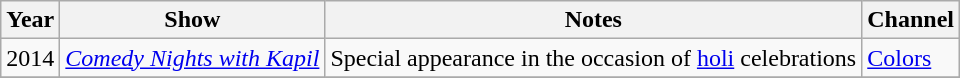<table class="wikitable sortable">
<tr>
<th>Year</th>
<th>Show</th>
<th>Notes</th>
<th>Channel</th>
</tr>
<tr>
<td>2014</td>
<td><em><a href='#'>Comedy Nights with Kapil</a></em></td>
<td>Special appearance in the occasion of <a href='#'>holi</a> celebrations</td>
<td><a href='#'>Colors</a></td>
</tr>
<tr>
</tr>
</table>
